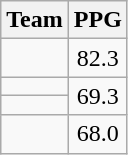<table class=wikitable>
<tr>
<th>Team</th>
<th>PPG</th>
</tr>
<tr>
<td></td>
<td align=center>82.3</td>
</tr>
<tr>
<td></td>
<td align=center rowspan=2>69.3</td>
</tr>
<tr>
<td></td>
</tr>
<tr>
<td></td>
<td align=center>68.0</td>
</tr>
</table>
